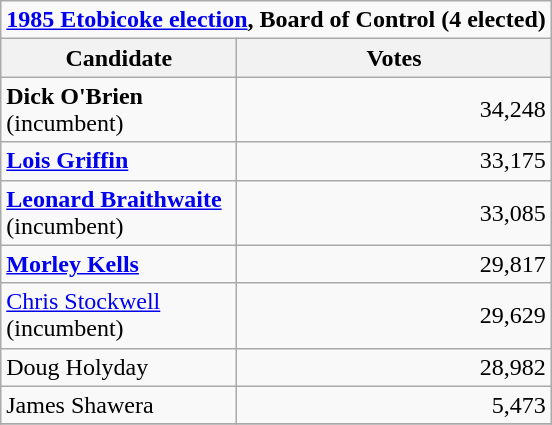<table class="wikitable">
<tr>
<td Colspan="3" align="center"><strong><a href='#'>1985 Etobicoke election</a>, Board of Control (4 elected)</strong></td>
</tr>
<tr>
<th width="150" bgcolor="#ddddff">Candidate</th>
<th bgcolor="#ddddff">Votes</th>
</tr>
<tr>
<td><strong>Dick O'Brien</strong> (incumbent)</td>
<td align=right>34,248</td>
</tr>
<tr>
<td><strong><a href='#'>Lois Griffin</a></strong></td>
<td align=right>33,175</td>
</tr>
<tr>
<td><strong><a href='#'>Leonard Braithwaite</a></strong> (incumbent)</td>
<td align=right>33,085</td>
</tr>
<tr>
<td><strong><a href='#'>Morley Kells</a></strong></td>
<td align=right>29,817</td>
</tr>
<tr>
<td><a href='#'>Chris Stockwell</a>  (incumbent)</td>
<td align=right>29,629</td>
</tr>
<tr>
<td>Doug Holyday</td>
<td align=right>28,982</td>
</tr>
<tr>
<td>James Shawera</td>
<td align=right>5,473</td>
</tr>
<tr>
</tr>
</table>
